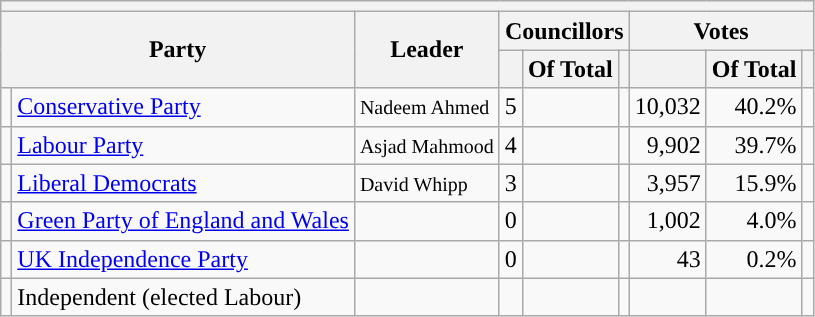<table class="wikitable sortable" style="text-align:center;">
<tr>
<th colspan="9"></th>
</tr>
<tr>
<th colspan="2" rowspan="2">Party</th>
<th rowspan="2">Leader</th>
<th colspan="3">Councillors</th>
<th colspan="3">Votes</th>
</tr>
<tr>
<th></th>
<th>Of Total</th>
<th class="unsortable"></th>
<th></th>
<th>Of Total</th>
<th class="unsortable"></th>
</tr>
<tr>
<td style="background:"></td>
<td style="text-align:left;"><a href='#'>Conservative Party</a></td>
<td style="text-align:left;"><small>Nadeem Ahmed</small></td>
<td style="text-align:right;">5</td>
<td style="text-align:right;"></td>
<td data-sort-value=""></td>
<td style="text-align:right;">10,032</td>
<td style="text-align:right;">40.2%</td>
<td></td>
</tr>
<tr>
<td style="background:"></td>
<td style="text-align:left;"><a href='#'>Labour Party</a></td>
<td style="text-align:left;"><small>Asjad Mahmood</small></td>
<td style="text-align:right;">4</td>
<td style="text-align:right;"></td>
<td data-sort-value=""></td>
<td style="text-align:right;">9,902</td>
<td style="text-align:right;">39.7%</td>
<td></td>
</tr>
<tr>
<td style="background:"></td>
<td style="text-align:left;"><a href='#'>Liberal Democrats</a></td>
<td style="text-align:left;"><small>David Whipp</small></td>
<td style="text-align:right;">3</td>
<td style="text-align:right;"></td>
<td data-sort-value=""></td>
<td style="text-align:right;">3,957</td>
<td style="text-align:right;">15.9%</td>
<td></td>
</tr>
<tr>
<td style="background:"></td>
<td style="text-align:left;"><a href='#'>Green Party of England and Wales</a></td>
<td style="text-align:left;"><small></small></td>
<td style="text-align:right;">0</td>
<td style="text-align:right;"></td>
<td data-sort-value=""></td>
<td style="text-align:right;">1,002</td>
<td style="text-align:right;">4.0%</td>
<td></td>
</tr>
<tr>
<td style="background:"></td>
<td style="text-align:left;"><a href='#'>UK Independence Party</a></td>
<td style="text-align:left;"><small></small></td>
<td style="text-align:right;">0</td>
<td style="text-align:right;"></td>
<td data-sort-value=""></td>
<td style="text-align:right;">43</td>
<td style="text-align:right;">0.2%</td>
<td></td>
</tr>
<tr>
<td style="background:"></td>
<td style="text-align:left;">Independent (elected Labour)</td>
<td style="text-align:left;"><small></small></td>
<td style="text-align:right;"></td>
<td style="text-align:right;"></td>
<td data-sort-value=""></td>
<td style="text-align:right;"></td>
<td style="text-align:right;"></td>
<td></td>
</tr>
</table>
